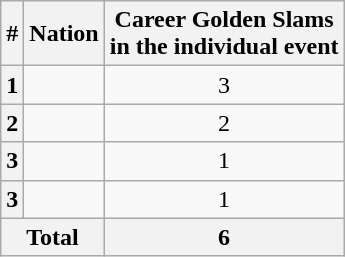<table class="wikitable sortable" style="text-align: center;">
<tr>
<th>#</th>
<th>Nation</th>
<th>Career Golden Slams<br>in the individual event</th>
</tr>
<tr>
<th>1</th>
<td></td>
<td>3</td>
</tr>
<tr>
<th>2</th>
<td></td>
<td>2</td>
</tr>
<tr>
<th>3</th>
<td></td>
<td>1</td>
</tr>
<tr>
<th>3</th>
<td></td>
<td>1 </td>
</tr>
<tr class="sortbottom">
<th colspan="2">Total</th>
<th>6</th>
</tr>
</table>
